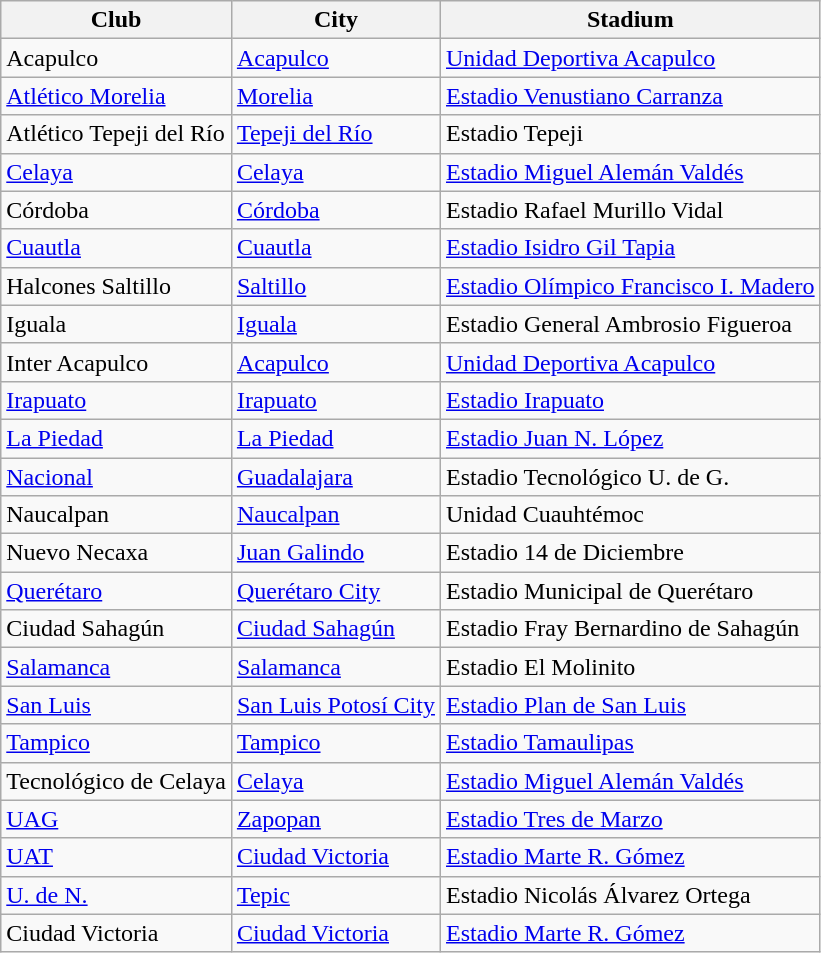<table class="wikitable sortable">
<tr>
<th>Club</th>
<th>City</th>
<th>Stadium</th>
</tr>
<tr>
<td>Acapulco</td>
<td><a href='#'>Acapulco</a></td>
<td><a href='#'>Unidad Deportiva Acapulco</a></td>
</tr>
<tr>
<td><a href='#'>Atlético Morelia</a></td>
<td><a href='#'>Morelia</a></td>
<td><a href='#'>Estadio Venustiano Carranza</a></td>
</tr>
<tr>
<td>Atlético Tepeji del Río</td>
<td><a href='#'>Tepeji del Río</a></td>
<td>Estadio Tepeji</td>
</tr>
<tr>
<td><a href='#'>Celaya</a></td>
<td><a href='#'>Celaya</a></td>
<td><a href='#'>Estadio Miguel Alemán Valdés</a></td>
</tr>
<tr>
<td>Córdoba</td>
<td><a href='#'>Córdoba</a></td>
<td>Estadio Rafael Murillo Vidal</td>
</tr>
<tr>
<td><a href='#'>Cuautla</a></td>
<td><a href='#'>Cuautla</a></td>
<td><a href='#'>Estadio Isidro Gil Tapia</a></td>
</tr>
<tr>
<td>Halcones Saltillo</td>
<td><a href='#'>Saltillo</a></td>
<td><a href='#'>Estadio Olímpico Francisco I. Madero</a></td>
</tr>
<tr>
<td>Iguala</td>
<td><a href='#'>Iguala</a></td>
<td>Estadio General Ambrosio Figueroa</td>
</tr>
<tr>
<td>Inter Acapulco</td>
<td><a href='#'>Acapulco</a></td>
<td><a href='#'>Unidad Deportiva Acapulco</a></td>
</tr>
<tr>
<td><a href='#'>Irapuato</a></td>
<td><a href='#'>Irapuato</a></td>
<td><a href='#'>Estadio Irapuato</a></td>
</tr>
<tr>
<td><a href='#'>La Piedad</a></td>
<td><a href='#'>La Piedad</a></td>
<td><a href='#'>Estadio Juan N. López</a></td>
</tr>
<tr>
<td><a href='#'>Nacional</a></td>
<td><a href='#'>Guadalajara</a></td>
<td>Estadio Tecnológico U. de G.</td>
</tr>
<tr>
<td>Naucalpan</td>
<td><a href='#'>Naucalpan</a></td>
<td>Unidad Cuauhtémoc</td>
</tr>
<tr>
<td>Nuevo Necaxa</td>
<td><a href='#'>Juan Galindo</a></td>
<td>Estadio 14 de Diciembre</td>
</tr>
<tr>
<td><a href='#'>Querétaro</a></td>
<td><a href='#'>Querétaro City</a></td>
<td>Estadio Municipal de Querétaro</td>
</tr>
<tr>
<td>Ciudad Sahagún</td>
<td><a href='#'>Ciudad Sahagún</a></td>
<td>Estadio Fray Bernardino de Sahagún</td>
</tr>
<tr>
<td><a href='#'>Salamanca</a></td>
<td><a href='#'>Salamanca</a></td>
<td>Estadio El Molinito</td>
</tr>
<tr>
<td><a href='#'>San Luis</a></td>
<td><a href='#'>San Luis Potosí City</a></td>
<td><a href='#'>Estadio Plan de San Luis</a></td>
</tr>
<tr>
<td><a href='#'>Tampico</a></td>
<td><a href='#'>Tampico</a></td>
<td><a href='#'>Estadio Tamaulipas</a></td>
</tr>
<tr>
<td>Tecnológico de Celaya</td>
<td><a href='#'>Celaya</a></td>
<td><a href='#'>Estadio Miguel Alemán Valdés</a></td>
</tr>
<tr>
<td><a href='#'>UAG</a></td>
<td><a href='#'>Zapopan</a></td>
<td><a href='#'>Estadio Tres de Marzo</a></td>
</tr>
<tr>
<td><a href='#'>UAT</a></td>
<td><a href='#'>Ciudad Victoria</a></td>
<td><a href='#'>Estadio Marte R. Gómez</a></td>
</tr>
<tr>
<td><a href='#'>U. de N.</a></td>
<td><a href='#'>Tepic</a></td>
<td>Estadio Nicolás Álvarez Ortega</td>
</tr>
<tr>
<td>Ciudad Victoria</td>
<td><a href='#'>Ciudad Victoria</a></td>
<td><a href='#'>Estadio Marte R. Gómez</a></td>
</tr>
</table>
